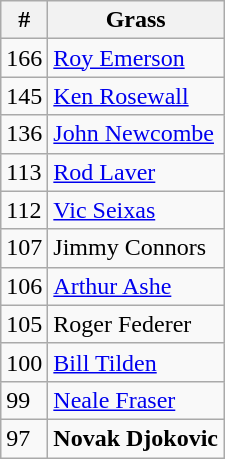<table class=wikitable style="display:inline-table;">
<tr>
<th>#</th>
<th>Grass</th>
</tr>
<tr>
<td>166</td>
<td> <a href='#'>Roy Emerson</a></td>
</tr>
<tr>
<td>145</td>
<td> <a href='#'>Ken Rosewall</a></td>
</tr>
<tr>
<td>136</td>
<td> <a href='#'>John Newcombe</a></td>
</tr>
<tr>
<td>113</td>
<td> <a href='#'>Rod Laver</a></td>
</tr>
<tr>
<td>112</td>
<td> <a href='#'>Vic Seixas</a></td>
</tr>
<tr>
<td>107</td>
<td> Jimmy Connors</td>
</tr>
<tr>
<td>106</td>
<td> <a href='#'>Arthur Ashe</a></td>
</tr>
<tr>
<td>105</td>
<td> Roger Federer</td>
</tr>
<tr>
<td>100</td>
<td> <a href='#'>Bill Tilden</a></td>
</tr>
<tr>
<td>99</td>
<td> <a href='#'>Neale Fraser</a></td>
</tr>
<tr>
<td>97</td>
<td> <strong>Novak Djokovic</strong></td>
</tr>
</table>
